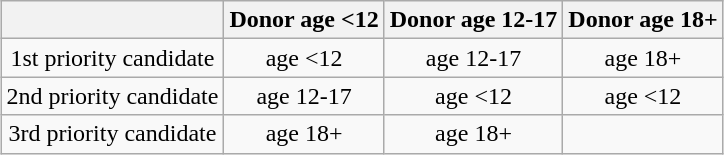<table class=wikitable style="text-align:center; margin-left: auto; margin-right: auto; border: none;">
<tr>
<th></th>
<th>Donor age <12</th>
<th>Donor age 12-17</th>
<th>Donor age 18+</th>
</tr>
<tr>
<td>1st priority candidate</td>
<td>age <12</td>
<td>age 12-17</td>
<td>age 18+</td>
</tr>
<tr>
<td>2nd priority candidate</td>
<td>age 12-17</td>
<td>age <12</td>
<td>age <12</td>
</tr>
<tr>
<td>3rd priority candidate</td>
<td>age 18+</td>
<td>age 18+</td>
<td></td>
</tr>
</table>
